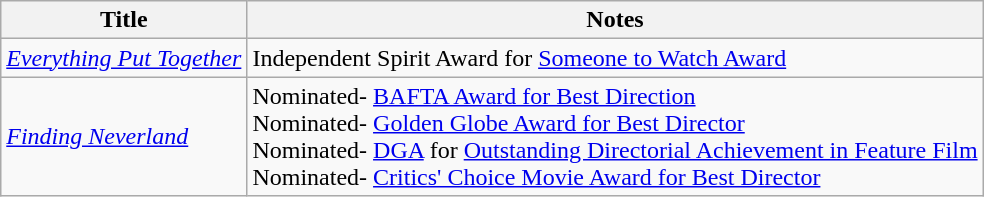<table class="wikitable">
<tr>
<th>Title</th>
<th>Notes</th>
</tr>
<tr>
<td><em><a href='#'>Everything Put Together</a></em></td>
<td>Independent Spirit Award for <a href='#'>Someone to Watch Award</a></td>
</tr>
<tr>
<td><em><a href='#'>Finding Neverland</a></em></td>
<td>Nominated- <a href='#'>BAFTA Award for Best Direction</a><br>Nominated- <a href='#'>Golden Globe Award for Best Director</a><br>Nominated- <a href='#'>DGA</a> for <a href='#'>Outstanding Directorial Achievement in Feature Film</a><br>Nominated- <a href='#'>Critics' Choice Movie Award for Best Director</a></td>
</tr>
</table>
